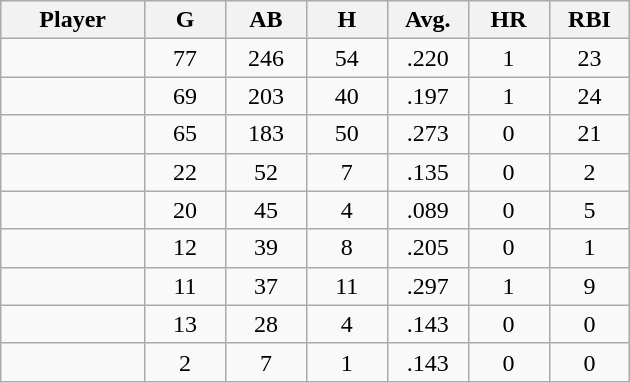<table class="wikitable sortable">
<tr>
<th bgcolor="#DDDDFF" width="16%">Player</th>
<th bgcolor="#DDDDFF" width="9%">G</th>
<th bgcolor="#DDDDFF" width="9%">AB</th>
<th bgcolor="#DDDDFF" width="9%">H</th>
<th bgcolor="#DDDDFF" width="9%">Avg.</th>
<th bgcolor="#DDDDFF" width="9%">HR</th>
<th bgcolor="#DDDDFF" width="9%">RBI</th>
</tr>
<tr align="center">
<td></td>
<td>77</td>
<td>246</td>
<td>54</td>
<td>.220</td>
<td>1</td>
<td>23</td>
</tr>
<tr align="center">
<td></td>
<td>69</td>
<td>203</td>
<td>40</td>
<td>.197</td>
<td>1</td>
<td>24</td>
</tr>
<tr align="center">
<td></td>
<td>65</td>
<td>183</td>
<td>50</td>
<td>.273</td>
<td>0</td>
<td>21</td>
</tr>
<tr align="center">
<td></td>
<td>22</td>
<td>52</td>
<td>7</td>
<td>.135</td>
<td>0</td>
<td>2</td>
</tr>
<tr align="center">
<td></td>
<td>20</td>
<td>45</td>
<td>4</td>
<td>.089</td>
<td>0</td>
<td>5</td>
</tr>
<tr align="center">
<td></td>
<td>12</td>
<td>39</td>
<td>8</td>
<td>.205</td>
<td>0</td>
<td>1</td>
</tr>
<tr align="center">
<td></td>
<td>11</td>
<td>37</td>
<td>11</td>
<td>.297</td>
<td>1</td>
<td>9</td>
</tr>
<tr align="center">
<td></td>
<td>13</td>
<td>28</td>
<td>4</td>
<td>.143</td>
<td>0</td>
<td>0</td>
</tr>
<tr align="center">
<td></td>
<td>2</td>
<td>7</td>
<td>1</td>
<td>.143</td>
<td>0</td>
<td>0</td>
</tr>
</table>
